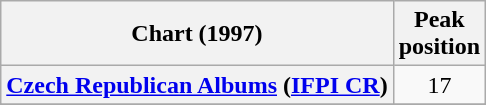<table class="wikitable sortable plainrowheaders" style="text-align:center;">
<tr>
<th scope="col">Chart (1997)</th>
<th scope="col">Peak<br>position</th>
</tr>
<tr>
<th scope="row"><a href='#'>Czech Republican Albums</a> (<a href='#'>IFPI CR</a>)</th>
<td style="text-align:center;">17</td>
</tr>
<tr>
</tr>
<tr>
</tr>
</table>
